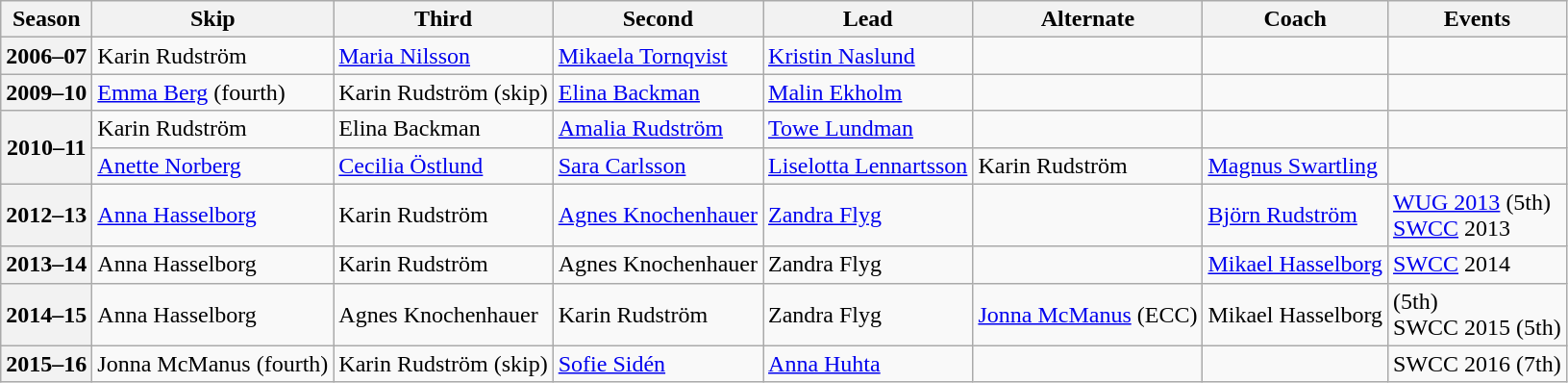<table class="wikitable">
<tr>
<th scope="col">Season</th>
<th scope="col">Skip</th>
<th scope="col">Third</th>
<th scope="col">Second</th>
<th scope="col">Lead</th>
<th scope="col">Alternate</th>
<th scope="col">Coach</th>
<th scope="col">Events</th>
</tr>
<tr>
<th scope="row">2006–07</th>
<td>Karin Rudström</td>
<td><a href='#'>Maria Nilsson</a></td>
<td><a href='#'>Mikaela Tornqvist</a></td>
<td><a href='#'>Kristin Naslund</a></td>
<td></td>
<td></td>
<td></td>
</tr>
<tr>
<th scope="row">2009–10</th>
<td><a href='#'>Emma Berg</a> (fourth)</td>
<td>Karin Rudström (skip)</td>
<td><a href='#'>Elina Backman</a></td>
<td><a href='#'>Malin Ekholm</a></td>
<td></td>
<td></td>
<td></td>
</tr>
<tr>
<th scope="row" rowspan=2>2010–11</th>
<td>Karin Rudström</td>
<td>Elina Backman</td>
<td><a href='#'>Amalia Rudström</a></td>
<td><a href='#'>Towe Lundman</a></td>
<td></td>
<td></td>
<td></td>
</tr>
<tr>
<td><a href='#'>Anette Norberg</a></td>
<td><a href='#'>Cecilia Östlund</a></td>
<td><a href='#'>Sara Carlsson</a></td>
<td><a href='#'>Liselotta Lennartsson</a></td>
<td>Karin Rudström</td>
<td><a href='#'>Magnus Swartling</a></td>
<td> </td>
</tr>
<tr>
<th scope="row">2012–13</th>
<td><a href='#'>Anna Hasselborg</a></td>
<td>Karin Rudström</td>
<td><a href='#'>Agnes Knochenhauer</a></td>
<td><a href='#'>Zandra Flyg</a></td>
<td></td>
<td><a href='#'>Björn Rudström</a></td>
<td><a href='#'>WUG 2013</a> (5th)<br><a href='#'>SWCC</a> 2013 </td>
</tr>
<tr>
<th scope="row">2013–14</th>
<td>Anna Hasselborg</td>
<td>Karin Rudström</td>
<td>Agnes Knochenhauer</td>
<td>Zandra Flyg</td>
<td></td>
<td><a href='#'>Mikael Hasselborg</a></td>
<td><a href='#'>SWCC</a> 2014 </td>
</tr>
<tr>
<th scope="row">2014–15</th>
<td>Anna Hasselborg</td>
<td>Agnes Knochenhauer</td>
<td>Karin Rudström</td>
<td>Zandra Flyg</td>
<td><a href='#'>Jonna McManus</a> (ECC)</td>
<td>Mikael Hasselborg</td>
<td> (5th)<br>SWCC 2015 (5th)</td>
</tr>
<tr>
<th scope="row">2015–16</th>
<td>Jonna McManus (fourth)</td>
<td>Karin Rudström (skip)</td>
<td><a href='#'>Sofie Sidén</a></td>
<td><a href='#'>Anna Huhta</a></td>
<td></td>
<td></td>
<td>SWCC 2016 (7th)</td>
</tr>
</table>
